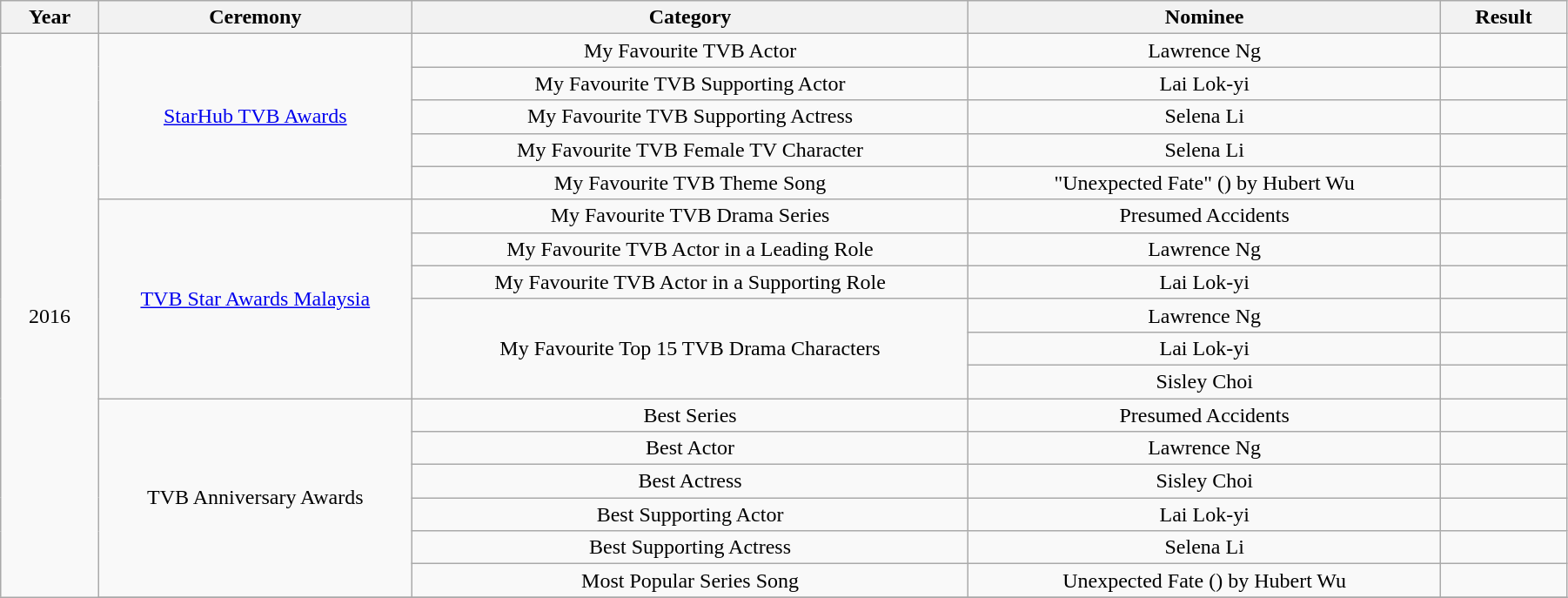<table class="wikitable" style="width:95%;">
<tr>
<th style="width:45px;">Year</th>
<th style="width:160px;">Ceremony</th>
<th style="width:290px;">Category</th>
<th style="width:245px;">Nominee</th>
<th style="width:60px;">Result</th>
</tr>
<tr>
<td align="center" rowspan=31>2016</td>
<td align="center" rowspan=5><a href='#'>StarHub TVB Awards</a></td>
<td align="center">My Favourite TVB Actor</td>
<td align="center">Lawrence Ng</td>
<td></td>
</tr>
<tr>
<td align="center">My Favourite TVB Supporting Actor</td>
<td align="center">Lai Lok-yi</td>
<td></td>
</tr>
<tr>
<td align="center">My Favourite TVB Supporting Actress</td>
<td align="center">Selena Li</td>
<td></td>
</tr>
<tr>
<td align="center">My Favourite TVB Female TV Character</td>
<td align="center">Selena Li</td>
<td></td>
</tr>
<tr>
<td align="center">My Favourite TVB Theme Song</td>
<td align="center">"Unexpected Fate" () by Hubert Wu</td>
<td></td>
</tr>
<tr>
<td align="center" rowspan=6><a href='#'>TVB Star Awards Malaysia</a></td>
<td align="center">My Favourite TVB Drama Series</td>
<td align="center">Presumed Accidents</td>
<td></td>
</tr>
<tr>
<td align="center">My Favourite TVB Actor in a Leading Role</td>
<td align="center">Lawrence Ng</td>
<td></td>
</tr>
<tr>
<td align="center">My Favourite TVB Actor in a Supporting Role</td>
<td align="center">Lai Lok-yi</td>
<td></td>
</tr>
<tr>
<td rowspan=3 align="center">My Favourite Top 15 TVB Drama Characters</td>
<td align="center">Lawrence Ng</td>
<td></td>
</tr>
<tr>
<td align="center">Lai Lok-yi</td>
<td></td>
</tr>
<tr>
<td align="center">Sisley Choi</td>
<td></td>
</tr>
<tr>
<td align="center" rowspan=6>TVB Anniversary Awards</td>
<td align="center">Best Series</td>
<td align="center">Presumed Accidents</td>
<td></td>
</tr>
<tr>
<td align="center">Best Actor</td>
<td align="center">Lawrence Ng</td>
<td></td>
</tr>
<tr>
<td align="center">Best Actress</td>
<td align="center">Sisley Choi</td>
<td></td>
</tr>
<tr>
<td align="center">Best Supporting Actor</td>
<td align="center">Lai Lok-yi</td>
<td></td>
</tr>
<tr>
<td align="center">Best Supporting Actress</td>
<td align="center">Selena Li</td>
<td></td>
</tr>
<tr>
<td align="center">Most Popular Series Song</td>
<td align="center">Unexpected Fate () by Hubert Wu</td>
<td></td>
</tr>
<tr>
</tr>
</table>
